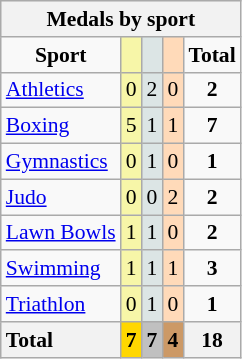<table class="wikitable" style="text-align:center;font-size:90%">
<tr style="background:#efefef;">
<th colspan=7>Medals by sport</th>
</tr>
<tr>
<td><strong>Sport</strong></td>
<td bgcolor=#f7f6a8></td>
<td bgcolor=#dce5e5></td>
<td bgcolor=#ffdab9></td>
<td><strong>Total</strong></td>
</tr>
<tr>
<td style="text-align:left;"><a href='#'>Athletics</a></td>
<td style="background:#F7F6A8;">0</td>
<td style="background:#DCE5E5;">2</td>
<td style="background:#FFDAB9;">0</td>
<td><strong>2</strong></td>
</tr>
<tr>
<td style="text-align:left;"><a href='#'>Boxing</a></td>
<td style="background:#F7F6A8;">5</td>
<td style="background:#DCE5E5;">1</td>
<td style="background:#FFDAB9;">1</td>
<td><strong>7</strong></td>
</tr>
<tr>
<td style="text-align:left;"><a href='#'>Gymnastics</a></td>
<td style="background:#F7F6A8;">0</td>
<td style="background:#DCE5E5;">1</td>
<td style="background:#FFDAB9;">0</td>
<td><strong>1</strong></td>
</tr>
<tr>
<td style="text-align:left;"><a href='#'>Judo</a></td>
<td style="background:#F7F6A8;">0</td>
<td style="background:#DCE5E5;">0</td>
<td style="background:#FFDAB9;">2</td>
<td><strong>2</strong></td>
</tr>
<tr>
<td style="text-align:left;"><a href='#'>Lawn Bowls</a></td>
<td style="background:#F7F6A8;">1</td>
<td style="background:#DCE5E5;">1</td>
<td style="background:#FFDAB9;">0</td>
<td><strong>2</strong></td>
</tr>
<tr>
<td style="text-align:left;"><a href='#'>Swimming</a></td>
<td style="background:#F7F6A8;">1</td>
<td style="background:#DCE5E5;">1</td>
<td style="background:#FFDAB9;">1</td>
<td><strong>3</strong></td>
</tr>
<tr>
<td style="text-align:left;"><a href='#'>Triathlon</a></td>
<td style="background:#F7F6A8;">0</td>
<td style="background:#DCE5E5;">1</td>
<td style="background:#FFDAB9;">0</td>
<td><strong>1</strong></td>
</tr>
<tr>
<th style="text-align:left;">Total</th>
<th style="background:gold;">7</th>
<th style="background:silver;">7</th>
<th style="background:#c96;">4</th>
<th>18</th>
</tr>
</table>
